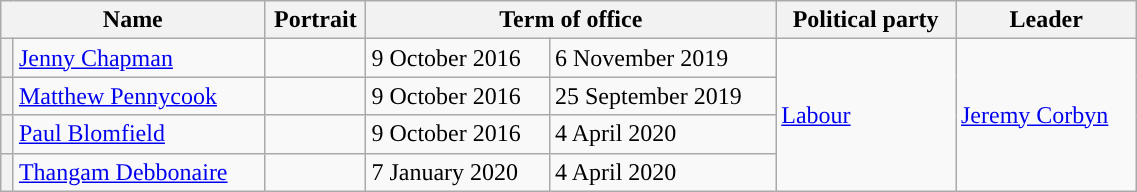<table class="wikitable" style="width:60%;">
<tr>
<th colspan="2">Name</th>
<th width="60">Portrait</th>
<th colspan="2">Term of office</th>
<th>Political party</th>
<th>Leader</th>
</tr>
<tr>
<th style="background-color: "></th>
<td><a href='#'>Jenny Chapman</a></td>
<td></td>
<td>9 October 2016</td>
<td>6 November 2019</td>
<td rowspan="4" ><a href='#'>Labour</a></td>
<td rowspan="4" ><a href='#'>Jeremy Corbyn</a></td>
</tr>
<tr>
<th style="background-color: "></th>
<td><a href='#'>Matthew Pennycook</a></td>
<td></td>
<td>9 October 2016</td>
<td>25 September 2019</td>
</tr>
<tr>
<th style="background-color: "></th>
<td><a href='#'>Paul Blomfield</a></td>
<td></td>
<td>9 October 2016</td>
<td>4 April 2020</td>
</tr>
<tr>
<th style="background-color: "></th>
<td><a href='#'>Thangam Debbonaire</a></td>
<td></td>
<td>7 January 2020</td>
<td>4 April 2020</td>
</tr>
</table>
